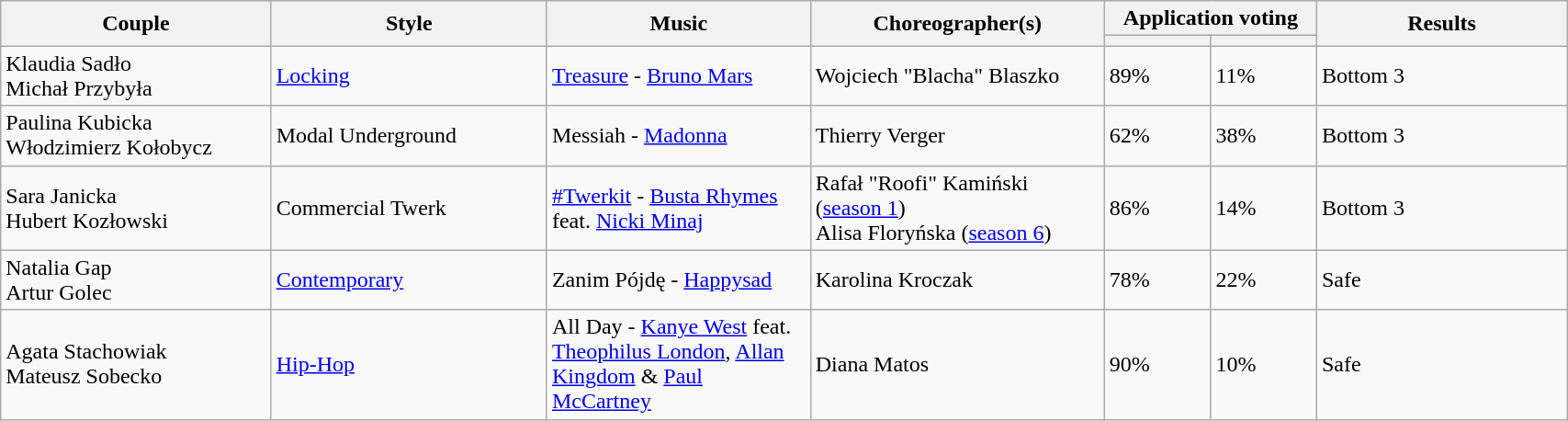<table class="wikitable" style="width:90%;">
<tr>
<th scope="col" rowspan="2" class="unsortable" style="width:17em;">Couple</th>
<th scope="col" rowspan="2" class="unsortable" style="width:17em;">Style</th>
<th scope="col" rowspan="2" class="unsortable" style="width:17em;">Music</th>
<th scope="col" rowspan="2" class="unsortable" style="width:17em;">Choreographer(s)</th>
<th scope="col" colspan="2" class="unsortable" style="width:10em;">Application voting</th>
<th scope="col" rowspan="2" class="unsortable" style="width:17em;">Results</th>
</tr>
<tr>
<th scope="col" style="width:6em;"></th>
<th scope="col" style="width:6em;"></th>
</tr>
<tr>
<td>Klaudia Sadło<br>Michał Przybyła</td>
<td><a href='#'>Locking</a></td>
<td><a href='#'>Treasure</a> - <a href='#'>Bruno Mars</a></td>
<td>Wojciech "Blacha" Blaszko</td>
<td>89%</td>
<td>11%</td>
<td>Bottom 3</td>
</tr>
<tr>
<td>Paulina Kubicka<br>Włodzimierz Kołobycz</td>
<td>Modal Underground</td>
<td>Messiah - <a href='#'>Madonna</a></td>
<td>Thierry Verger</td>
<td>62%</td>
<td>38%</td>
<td>Bottom 3</td>
</tr>
<tr>
<td>Sara Janicka<br>Hubert Kozłowski</td>
<td>Commercial Twerk</td>
<td><a href='#'>#Twerkit</a> - <a href='#'>Busta Rhymes</a> feat. <a href='#'>Nicki Minaj</a></td>
<td>Rafał "Roofi" Kamiński (<a href='#'>season 1</a>)<br>Alisa Floryńska (<a href='#'>season 6</a>)</td>
<td>86%</td>
<td>14%</td>
<td>Bottom 3</td>
</tr>
<tr>
<td>Natalia Gap<br>Artur Golec</td>
<td><a href='#'>Contemporary</a></td>
<td>Zanim Pójdę - <a href='#'>Happysad</a></td>
<td>Karolina Kroczak</td>
<td>78%</td>
<td>22%</td>
<td>Safe</td>
</tr>
<tr>
<td>Agata Stachowiak<br>Mateusz Sobecko</td>
<td><a href='#'>Hip-Hop</a></td>
<td>All Day - <a href='#'>Kanye West</a> feat. <a href='#'>Theophilus London</a>, <a href='#'>Allan Kingdom</a> & <a href='#'>Paul McCartney</a></td>
<td>Diana Matos</td>
<td>90%</td>
<td>10%</td>
<td>Safe</td>
</tr>
</table>
